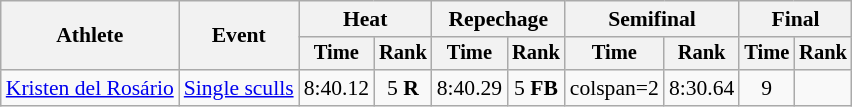<table class="wikitable" style="font-size:90%;text-align:center">
<tr>
<th rowspan=2>Athlete</th>
<th rowspan=2>Event</th>
<th colspan=2>Heat</th>
<th colspan=2>Repechage</th>
<th colspan=2>Semifinal</th>
<th colspan=2>Final</th>
</tr>
<tr style=font-size:95%>
<th>Time</th>
<th>Rank</th>
<th>Time</th>
<th>Rank</th>
<th>Time</th>
<th>Rank</th>
<th>Time</th>
<th>Rank</th>
</tr>
<tr>
<td style="text-align:left"><a href='#'>Kristen del Rosário</a></td>
<td style="text-align:left"><a href='#'>Single sculls</a></td>
<td>8:40.12</td>
<td>5 <strong>R</strong></td>
<td>8:40.29</td>
<td>5 <strong>FB</strong></td>
<td>colspan=2 </td>
<td>8:30.64</td>
<td>9</td>
</tr>
</table>
